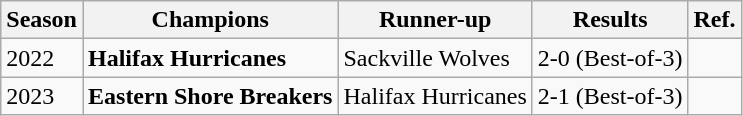<table class="wikitable">
<tr>
<th>Season</th>
<th>Champions</th>
<th>Runner-up</th>
<th>Results</th>
<th>Ref.</th>
</tr>
<tr>
<td>2022</td>
<td><strong>Halifax Hurricanes</strong></td>
<td>Sackville Wolves</td>
<td>2-0 (Best-of-3)</td>
<td></td>
</tr>
<tr>
<td>2023</td>
<td><strong>Eastern Shore Breakers</strong></td>
<td>Halifax Hurricanes</td>
<td>2-1 (Best-of-3)</td>
<td></td>
</tr>
</table>
